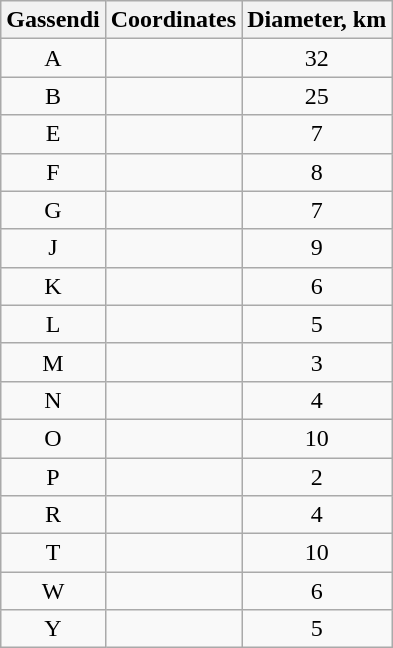<table class="wikitable sortable" style="text-align:center">
<tr>
<th>Gassendi</th>
<th class="unsortable">Coordinates</th>
<th>Diameter, km</th>
</tr>
<tr>
<td>A</td>
<td></td>
<td>32</td>
</tr>
<tr>
<td>B</td>
<td></td>
<td>25</td>
</tr>
<tr>
<td>E</td>
<td></td>
<td>7</td>
</tr>
<tr>
<td>F</td>
<td></td>
<td>8</td>
</tr>
<tr>
<td>G</td>
<td></td>
<td>7</td>
</tr>
<tr>
<td>J</td>
<td></td>
<td>9</td>
</tr>
<tr>
<td>K</td>
<td></td>
<td>6</td>
</tr>
<tr>
<td>L</td>
<td></td>
<td>5</td>
</tr>
<tr>
<td>M</td>
<td></td>
<td>3</td>
</tr>
<tr>
<td>N</td>
<td></td>
<td>4</td>
</tr>
<tr>
<td>O</td>
<td></td>
<td>10</td>
</tr>
<tr>
<td>P</td>
<td></td>
<td>2</td>
</tr>
<tr>
<td>R</td>
<td></td>
<td>4</td>
</tr>
<tr>
<td>T</td>
<td></td>
<td>10</td>
</tr>
<tr>
<td>W</td>
<td></td>
<td>6</td>
</tr>
<tr>
<td>Y</td>
<td></td>
<td>5</td>
</tr>
</table>
